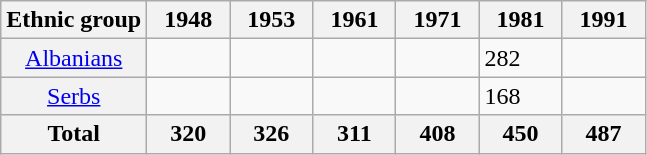<table class="wikitable" border="1">
<tr>
<th>Ethnic group</th>
<th style=width:3em>1948</th>
<th style=width:3em>1953</th>
<th style=width:3em>1961</th>
<th style=width:3em>1971</th>
<th style=width:3em>1981</th>
<th style=width:3em>1991</th>
</tr>
<tr>
<th style=font-weight:300><a href='#'>Albanians</a></th>
<td></td>
<td></td>
<td></td>
<td></td>
<td>282</td>
<td></td>
</tr>
<tr>
<th style=font-weight:300><a href='#'>Serbs</a></th>
<td></td>
<td></td>
<td></td>
<td></td>
<td>168</td>
<td></td>
</tr>
<tr>
<th>Total</th>
<th>320</th>
<th>326</th>
<th>311</th>
<th>408</th>
<th>450</th>
<th>487</th>
</tr>
</table>
